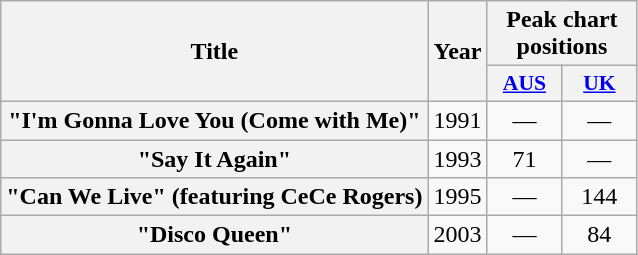<table class="wikitable plainrowheaders" style="text-align:center;">
<tr>
<th scope="col" rowspan="2">Title</th>
<th scope="col" rowspan="2">Year</th>
<th scope="col" colspan="2">Peak chart positions</th>
</tr>
<tr>
<th scope="col" style="width:3em;font-size:90%;"><a href='#'>AUS</a><br></th>
<th scope="col" style="width:3em;font-size:90%;"><a href='#'>UK</a><br></th>
</tr>
<tr>
<th scope="row">"I'm Gonna Love You (Come with Me)"<br></th>
<td>1991</td>
<td>—</td>
<td>—</td>
</tr>
<tr>
<th scope="row">"Say It Again"<br></th>
<td>1993</td>
<td>71</td>
<td>—</td>
</tr>
<tr>
<th scope="row">"Can We Live" (featuring CeCe Rogers)</th>
<td>1995</td>
<td>—</td>
<td>144</td>
</tr>
<tr>
<th scope="row">"Disco Queen"</th>
<td>2003</td>
<td>—</td>
<td>84</td>
</tr>
</table>
